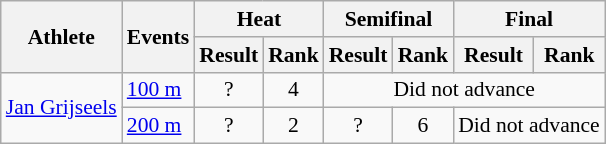<table class=wikitable style="font-size:90%">
<tr>
<th rowspan="2">Athlete</th>
<th rowspan="2">Events</th>
<th colspan="2">Heat</th>
<th colspan="2">Semifinal</th>
<th colspan="2">Final</th>
</tr>
<tr>
<th>Result</th>
<th>Rank</th>
<th>Result</th>
<th>Rank</th>
<th>Result</th>
<th>Rank</th>
</tr>
<tr>
<td rowspan=2><a href='#'>Jan Grijseels</a></td>
<td><a href='#'>100 m</a></td>
<td align=center>?</td>
<td align=center>4</td>
<td align=center colspan=4>Did not advance</td>
</tr>
<tr>
<td><a href='#'>200 m</a></td>
<td align=center>?</td>
<td align=center>2</td>
<td align=center>?</td>
<td align=center>6</td>
<td align=center colspan=2>Did not advance</td>
</tr>
</table>
